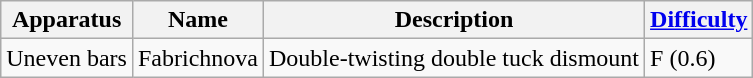<table class="wikitable">
<tr>
<th>Apparatus</th>
<th>Name</th>
<th>Description</th>
<th><a href='#'>Difficulty</a></th>
</tr>
<tr>
<td>Uneven bars</td>
<td>Fabrichnova</td>
<td>Double-twisting double tuck dismount</td>
<td>F (0.6)</td>
</tr>
</table>
